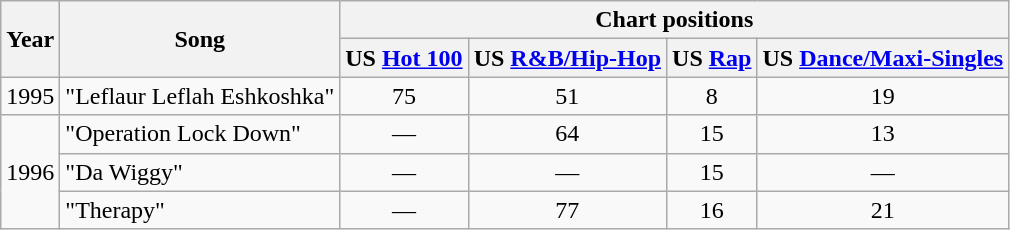<table class="wikitable">
<tr>
<th rowspan="2">Year</th>
<th rowspan="2">Song</th>
<th colspan="4">Chart positions</th>
</tr>
<tr>
<th>US <a href='#'>Hot 100</a></th>
<th>US <a href='#'>R&B/Hip-Hop</a></th>
<th>US <a href='#'>Rap</a></th>
<th>US <a href='#'>Dance/Maxi-Singles</a></th>
</tr>
<tr>
<td>1995</td>
<td>"Leflaur Leflah Eshkoshka"</td>
<td style="text-align:center;">75</td>
<td style="text-align:center;">51</td>
<td style="text-align:center;">8</td>
<td style="text-align:center;">19</td>
</tr>
<tr>
<td rowspan="3">1996</td>
<td>"Operation Lock Down"</td>
<td style="text-align:center;">—</td>
<td style="text-align:center;">64</td>
<td style="text-align:center;">15</td>
<td style="text-align:center;">13</td>
</tr>
<tr>
<td>"Da Wiggy"</td>
<td style="text-align:center;">—</td>
<td style="text-align:center;">—</td>
<td style="text-align:center;">15</td>
<td style="text-align:center;">—</td>
</tr>
<tr>
<td>"Therapy"</td>
<td style="text-align:center;">—</td>
<td style="text-align:center;">77</td>
<td style="text-align:center;">16</td>
<td style="text-align:center;">21</td>
</tr>
</table>
